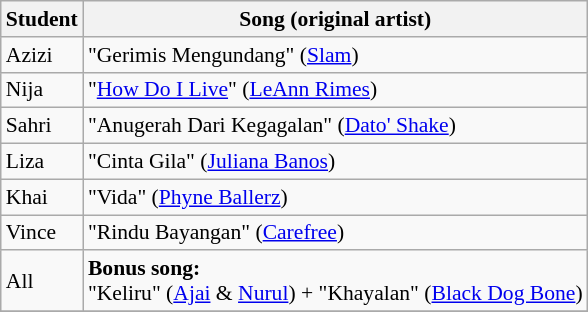<table class="wikitable" style="font-size:90%;">
<tr>
<th>Student</th>
<th>Song (original artist)</th>
</tr>
<tr>
<td>Azizi</td>
<td>"Gerimis Mengundang" (<a href='#'>Slam</a>)</td>
</tr>
<tr>
<td>Nija</td>
<td>"<a href='#'>How Do I Live</a>" (<a href='#'>LeAnn Rimes</a>)</td>
</tr>
<tr>
<td>Sahri</td>
<td>"Anugerah Dari Kegagalan" (<a href='#'>Dato' Shake</a>)</td>
</tr>
<tr>
<td>Liza</td>
<td>"Cinta Gila" (<a href='#'>Juliana Banos</a>)</td>
</tr>
<tr>
<td>Khai</td>
<td>"Vida" (<a href='#'>Phyne Ballerz</a>)</td>
</tr>
<tr>
<td>Vince</td>
<td>"Rindu Bayangan" (<a href='#'>Carefree</a>)</td>
</tr>
<tr>
<td>All</td>
<td><strong>Bonus song:</strong> <br> "Keliru" (<a href='#'>Ajai</a> & <a href='#'>Nurul</a>) + "Khayalan" (<a href='#'>Black Dog Bone</a>)</td>
</tr>
<tr>
</tr>
</table>
